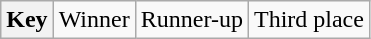<table class="wikitable">
<tr>
<th>Key</th>
<td> Winner</td>
<td> Runner-up</td>
<td> Third place</td>
</tr>
</table>
